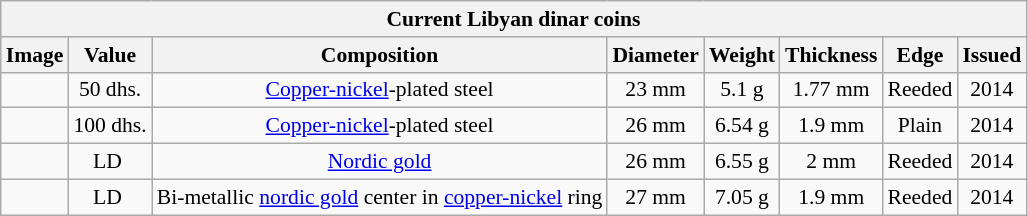<table class="wikitable" style="font-size: 90%">
<tr>
<th colspan="8">Current Libyan dinar coins</th>
</tr>
<tr>
<th>Image</th>
<th>Value</th>
<th>Composition</th>
<th>Diameter</th>
<th>Weight</th>
<th>Thickness</th>
<th>Edge</th>
<th>Issued</th>
</tr>
<tr style="text-align:center">
<td></td>
<td>50 dhs.</td>
<td><a href='#'>Copper-nickel</a>-plated steel</td>
<td>23 mm</td>
<td>5.1 g</td>
<td>1.77 mm</td>
<td>Reeded</td>
<td>2014</td>
</tr>
<tr style="text-align:center">
<td></td>
<td>100 dhs.</td>
<td><a href='#'>Copper-nickel</a>-plated steel</td>
<td>26 mm</td>
<td>6.54 g</td>
<td>1.9 mm</td>
<td>Plain</td>
<td>2014</td>
</tr>
<tr style="text-align:center">
<td></td>
<td>LD </td>
<td><a href='#'>Nordic gold</a></td>
<td>26 mm</td>
<td>6.55 g</td>
<td>2 mm</td>
<td>Reeded</td>
<td>2014</td>
</tr>
<tr style="text-align:center">
<td></td>
<td>LD </td>
<td>Bi-metallic <a href='#'>nordic gold</a> center in <a href='#'>copper-nickel</a> ring</td>
<td>27 mm</td>
<td>7.05 g</td>
<td>1.9 mm</td>
<td>Reeded</td>
<td>2014</td>
</tr>
</table>
